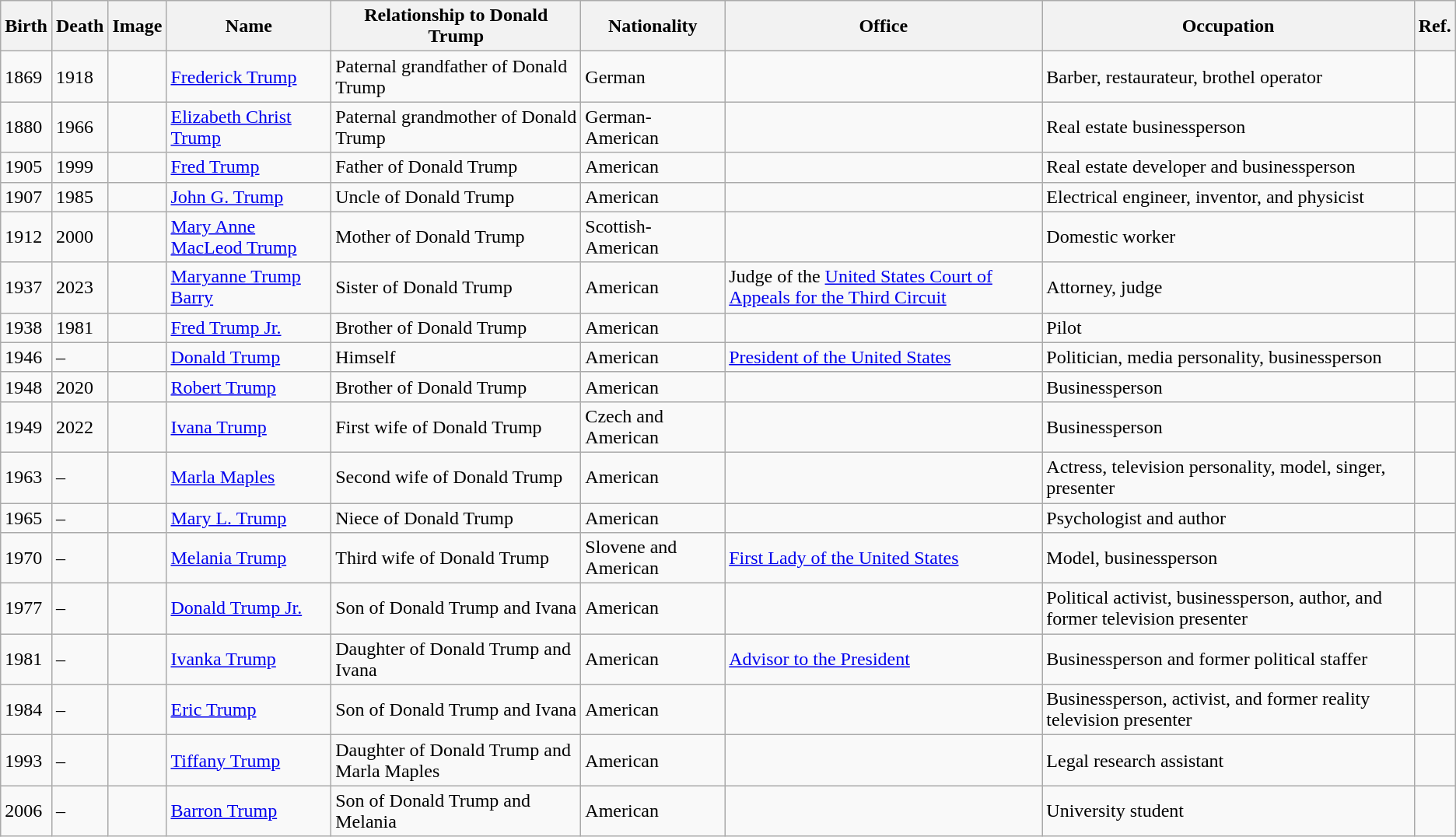<table class="wikitable sortable">
<tr>
<th>Birth</th>
<th>Death</th>
<th>Image</th>
<th>Name</th>
<th>Relationship to Donald Trump</th>
<th>Nationality</th>
<th>Office</th>
<th>Occupation</th>
<th>Ref.</th>
</tr>
<tr>
<td>1869</td>
<td>1918</td>
<td></td>
<td><a href='#'>Frederick Trump</a></td>
<td>Paternal grandfather of Donald Trump</td>
<td>German</td>
<td></td>
<td>Barber, restaurateur, brothel operator</td>
<td></td>
</tr>
<tr>
<td>1880</td>
<td>1966</td>
<td></td>
<td><a href='#'>Elizabeth Christ Trump</a></td>
<td>Paternal grandmother of Donald Trump</td>
<td>German-American</td>
<td></td>
<td>Real estate businessperson</td>
<td></td>
</tr>
<tr>
<td>1905</td>
<td>1999</td>
<td></td>
<td><a href='#'>Fred Trump</a></td>
<td>Father of Donald Trump</td>
<td>American</td>
<td></td>
<td>Real estate developer and businessperson</td>
<td></td>
</tr>
<tr>
<td>1907</td>
<td>1985</td>
<td></td>
<td><a href='#'>John G. Trump</a></td>
<td>Uncle of Donald Trump</td>
<td>American</td>
<td></td>
<td>Electrical engineer, inventor, and physicist</td>
<td></td>
</tr>
<tr>
<td>1912</td>
<td>2000</td>
<td></td>
<td><a href='#'>Mary Anne MacLeod Trump</a></td>
<td>Mother of Donald Trump</td>
<td>Scottish-American</td>
<td></td>
<td>Domestic worker</td>
<td></td>
</tr>
<tr>
<td>1937</td>
<td>2023</td>
<td></td>
<td><a href='#'>Maryanne Trump Barry</a></td>
<td>Sister of Donald Trump</td>
<td>American</td>
<td>Judge of the <a href='#'>United States Court of Appeals for the Third Circuit</a></td>
<td>Attorney, judge</td>
<td></td>
</tr>
<tr>
<td>1938</td>
<td>1981</td>
<td></td>
<td><a href='#'>Fred Trump Jr.</a></td>
<td>Brother of Donald Trump</td>
<td>American</td>
<td></td>
<td>Pilot</td>
<td></td>
</tr>
<tr>
<td>1946</td>
<td>–</td>
<td></td>
<td><a href='#'>Donald Trump</a></td>
<td>Himself</td>
<td>American</td>
<td><a href='#'>President of the United States</a></td>
<td>Politician, media personality, businessperson</td>
<td></td>
</tr>
<tr>
<td>1948</td>
<td>2020</td>
<td></td>
<td><a href='#'>Robert Trump</a></td>
<td>Brother of Donald Trump</td>
<td>American</td>
<td></td>
<td>Businessperson</td>
<td></td>
</tr>
<tr>
<td>1949</td>
<td>2022</td>
<td></td>
<td><a href='#'>Ivana Trump</a></td>
<td>First wife of Donald Trump</td>
<td>Czech and American</td>
<td></td>
<td>Businessperson</td>
<td></td>
</tr>
<tr>
<td>1963</td>
<td>–</td>
<td></td>
<td><a href='#'>Marla Maples</a></td>
<td>Second wife of Donald Trump</td>
<td>American</td>
<td></td>
<td>Actress, television personality, model, singer, presenter</td>
<td></td>
</tr>
<tr>
<td>1965</td>
<td>–</td>
<td></td>
<td><a href='#'>Mary L. Trump</a></td>
<td>Niece of Donald Trump</td>
<td>American</td>
<td></td>
<td>Psychologist and author</td>
<td></td>
</tr>
<tr>
<td>1970</td>
<td>–</td>
<td></td>
<td><a href='#'>Melania Trump</a></td>
<td>Third wife of Donald Trump</td>
<td>Slovene and American</td>
<td><a href='#'>First Lady of the United States</a></td>
<td>Model, businessperson</td>
<td></td>
</tr>
<tr>
<td>1977</td>
<td>–</td>
<td></td>
<td><a href='#'>Donald Trump Jr.</a></td>
<td>Son of Donald Trump and Ivana</td>
<td>American</td>
<td></td>
<td>Political activist, businessperson, author, and former television presenter</td>
<td></td>
</tr>
<tr>
<td>1981</td>
<td>–</td>
<td></td>
<td><a href='#'>Ivanka Trump</a></td>
<td>Daughter of Donald Trump and Ivana</td>
<td>American</td>
<td><a href='#'>Advisor to the President</a></td>
<td>Businessperson and former political staffer</td>
<td></td>
</tr>
<tr>
<td>1984</td>
<td>–</td>
<td></td>
<td><a href='#'>Eric Trump</a></td>
<td>Son of Donald Trump and Ivana</td>
<td>American</td>
<td></td>
<td>Businessperson, activist, and former reality television presenter</td>
<td></td>
</tr>
<tr>
<td>1993</td>
<td>–</td>
<td></td>
<td><a href='#'>Tiffany Trump</a></td>
<td>Daughter of Donald Trump and Marla Maples</td>
<td>American</td>
<td></td>
<td>Legal research assistant</td>
<td></td>
</tr>
<tr>
<td>2006</td>
<td>–</td>
<td></td>
<td><a href='#'>Barron Trump</a></td>
<td>Son of Donald Trump and Melania</td>
<td>American</td>
<td></td>
<td>University student</td>
<td></td>
</tr>
</table>
